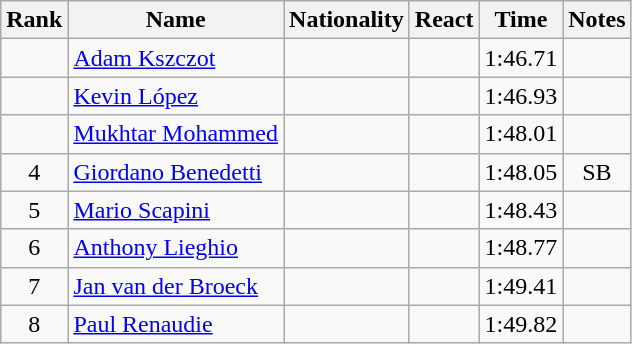<table class="wikitable sortable" style="text-align:center">
<tr>
<th>Rank</th>
<th>Name</th>
<th>Nationality</th>
<th>React</th>
<th>Time</th>
<th>Notes</th>
</tr>
<tr>
<td></td>
<td align="left"><a href='#'>Adam Kszczot</a></td>
<td align=left></td>
<td></td>
<td>1:46.71</td>
<td></td>
</tr>
<tr>
<td></td>
<td align="left"><a href='#'>Kevin López</a></td>
<td align=left></td>
<td></td>
<td>1:46.93</td>
<td></td>
</tr>
<tr>
<td></td>
<td align="left"><a href='#'>Mukhtar Mohammed</a></td>
<td align=left></td>
<td></td>
<td>1:48.01</td>
<td></td>
</tr>
<tr>
<td>4</td>
<td align="left"><a href='#'>Giordano Benedetti</a></td>
<td align=left></td>
<td></td>
<td>1:48.05</td>
<td>SB</td>
</tr>
<tr>
<td>5</td>
<td align="left"><a href='#'>Mario Scapini</a></td>
<td align=left></td>
<td></td>
<td>1:48.43</td>
<td></td>
</tr>
<tr>
<td>6</td>
<td align="left"><a href='#'>Anthony Lieghio</a></td>
<td align=left></td>
<td></td>
<td>1:48.77</td>
<td></td>
</tr>
<tr>
<td>7</td>
<td align="left"><a href='#'>Jan van der Broeck</a></td>
<td align=left></td>
<td></td>
<td>1:49.41</td>
<td></td>
</tr>
<tr>
<td>8</td>
<td align="left"><a href='#'>Paul Renaudie</a></td>
<td align=left></td>
<td></td>
<td>1:49.82</td>
<td></td>
</tr>
</table>
